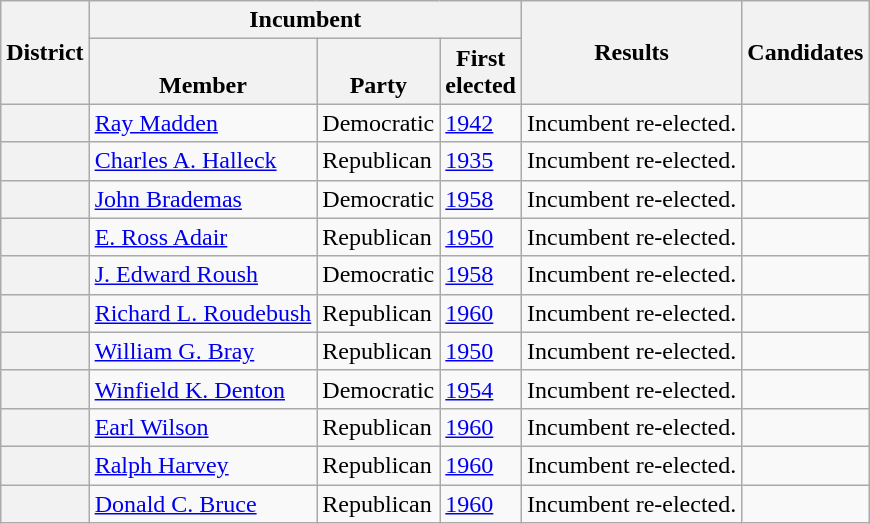<table class="wikitable sortable">
<tr>
<th rowspan=2>District</th>
<th colspan=3>Incumbent</th>
<th rowspan=2>Results</th>
<th rowspan=2 class="unsortable">Candidates</th>
</tr>
<tr valign=bottom>
<th>Member</th>
<th>Party</th>
<th>First<br>elected</th>
</tr>
<tr>
<th></th>
<td><a href='#'>Ray Madden</a></td>
<td>Democratic</td>
<td><a href='#'>1942</a></td>
<td>Incumbent re-elected.</td>
<td nowrap></td>
</tr>
<tr>
<th></th>
<td><a href='#'>Charles A. Halleck</a></td>
<td>Republican</td>
<td><a href='#'>1935 </a></td>
<td>Incumbent re-elected.</td>
<td nowrap></td>
</tr>
<tr>
<th></th>
<td><a href='#'>John Brademas</a></td>
<td>Democratic</td>
<td><a href='#'>1958</a></td>
<td>Incumbent re-elected.</td>
<td nowrap></td>
</tr>
<tr>
<th></th>
<td><a href='#'>E. Ross Adair</a></td>
<td>Republican</td>
<td><a href='#'>1950</a></td>
<td>Incumbent re-elected.</td>
<td nowrap></td>
</tr>
<tr>
<th></th>
<td><a href='#'>J. Edward Roush</a></td>
<td>Democratic</td>
<td><a href='#'>1958</a></td>
<td>Incumbent re-elected.</td>
<td nowrap></td>
</tr>
<tr>
<th></th>
<td><a href='#'>Richard L. Roudebush</a></td>
<td>Republican</td>
<td><a href='#'>1960</a></td>
<td>Incumbent re-elected.</td>
<td nowrap></td>
</tr>
<tr>
<th></th>
<td><a href='#'>William G. Bray</a></td>
<td>Republican</td>
<td><a href='#'>1950</a></td>
<td>Incumbent re-elected.</td>
<td nowrap></td>
</tr>
<tr>
<th></th>
<td><a href='#'>Winfield K. Denton</a></td>
<td>Democratic</td>
<td><a href='#'>1954</a></td>
<td>Incumbent re-elected.</td>
<td nowrap></td>
</tr>
<tr>
<th></th>
<td><a href='#'>Earl Wilson</a></td>
<td>Republican</td>
<td><a href='#'>1960</a></td>
<td>Incumbent re-elected.</td>
<td nowrap></td>
</tr>
<tr>
<th></th>
<td><a href='#'>Ralph Harvey</a></td>
<td>Republican</td>
<td><a href='#'>1960</a></td>
<td>Incumbent re-elected.</td>
<td nowrap></td>
</tr>
<tr>
<th></th>
<td><a href='#'>Donald C. Bruce</a></td>
<td>Republican</td>
<td><a href='#'>1960</a></td>
<td>Incumbent re-elected.</td>
<td nowrap></td>
</tr>
</table>
